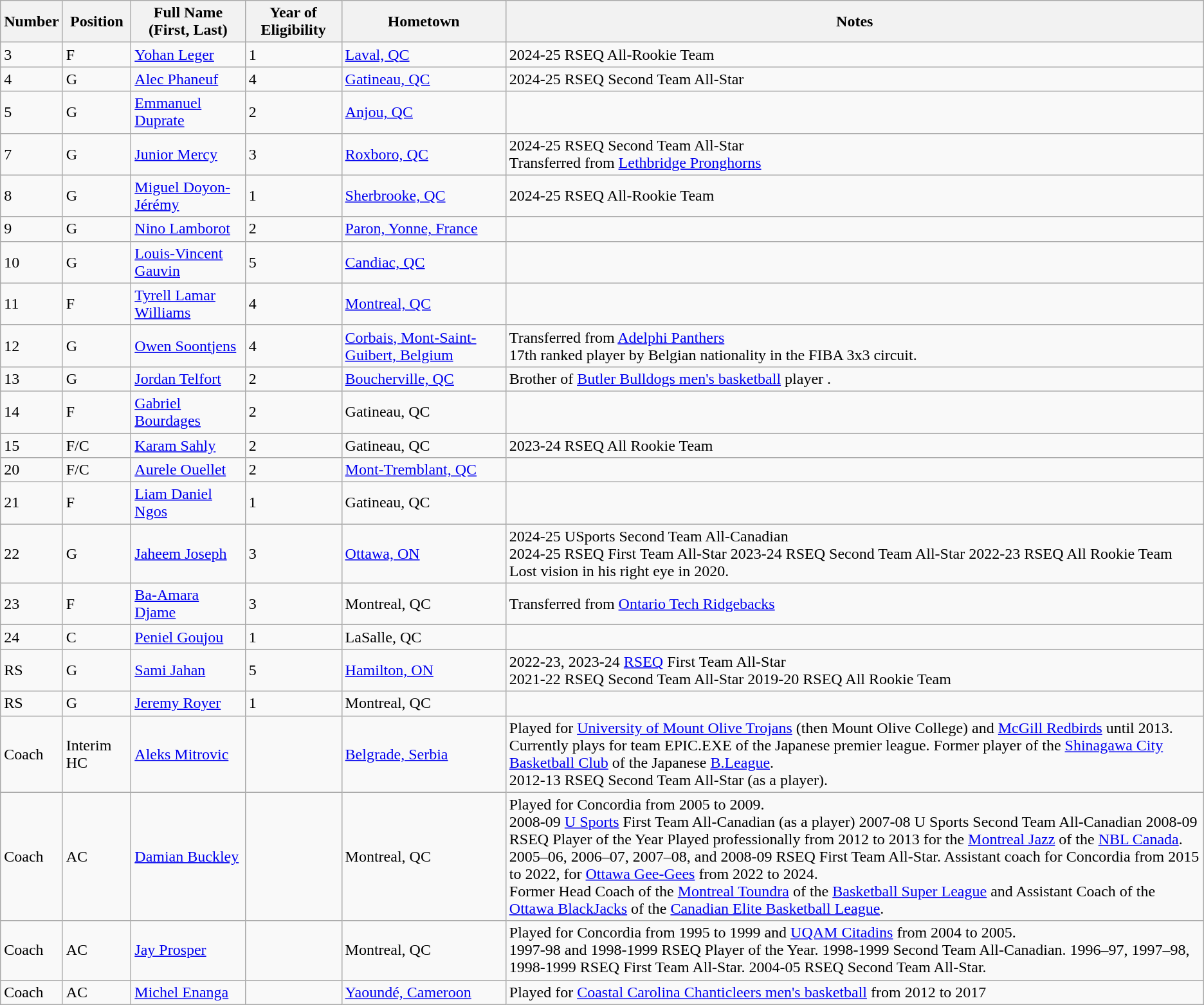<table class="wikitable">
<tr>
<th>Number</th>
<th>Position</th>
<th>Full Name (First, Last)</th>
<th>Year of Eligibility</th>
<th>Hometown</th>
<th>Notes</th>
</tr>
<tr>
<td>3</td>
<td>F</td>
<td><a href='#'>Yohan Leger</a></td>
<td>1</td>
<td><a href='#'>Laval, QC</a></td>
<td>2024-25 RSEQ All-Rookie Team</td>
</tr>
<tr>
<td>4</td>
<td>G</td>
<td><a href='#'>Alec Phaneuf</a></td>
<td>4</td>
<td><a href='#'>Gatineau, QC</a></td>
<td>2024-25 RSEQ Second Team All-Star</td>
</tr>
<tr>
<td>5</td>
<td>G</td>
<td><a href='#'>Emmanuel Duprate</a></td>
<td>2</td>
<td><a href='#'>Anjou, QC</a></td>
<td></td>
</tr>
<tr>
<td>7</td>
<td>G</td>
<td><a href='#'>Junior Mercy</a></td>
<td>3</td>
<td><a href='#'>Roxboro, QC</a></td>
<td>2024-25 RSEQ Second Team All-Star<br>Transferred from <a href='#'>Lethbridge Pronghorns</a></td>
</tr>
<tr>
<td>8</td>
<td>G</td>
<td><a href='#'>Miguel Doyon-Jérémy</a></td>
<td>1</td>
<td><a href='#'>Sherbrooke, QC</a></td>
<td>2024-25 RSEQ All-Rookie Team</td>
</tr>
<tr>
<td>9</td>
<td>G</td>
<td><a href='#'>Nino Lamborot</a></td>
<td>2</td>
<td><a href='#'>Paron, Yonne, France</a></td>
<td></td>
</tr>
<tr>
<td>10</td>
<td>G</td>
<td><a href='#'>Louis-Vincent Gauvin</a></td>
<td>5</td>
<td><a href='#'>Candiac, QC</a></td>
<td></td>
</tr>
<tr>
<td>11</td>
<td>F</td>
<td><a href='#'>Tyrell Lamar Williams</a></td>
<td>4</td>
<td><a href='#'>Montreal, QC</a></td>
<td></td>
</tr>
<tr>
<td>12</td>
<td>G</td>
<td><a href='#'>Owen Soontjens</a></td>
<td>4</td>
<td><a href='#'>Corbais, Mont-Saint-Guibert, Belgium</a></td>
<td>Transferred from <a href='#'>Adelphi Panthers</a><br>17th ranked player by Belgian nationality in the FIBA 3x3 circuit.</td>
</tr>
<tr>
<td>13</td>
<td>G</td>
<td><a href='#'>Jordan Telfort</a></td>
<td>2</td>
<td><a href='#'>Boucherville, QC</a></td>
<td>Brother of <a href='#'>Butler Bulldogs men's basketball</a> player .</td>
</tr>
<tr>
<td>14</td>
<td>F</td>
<td><a href='#'>Gabriel Bourdages</a></td>
<td>2</td>
<td>Gatineau, QC</td>
<td></td>
</tr>
<tr>
<td>15</td>
<td>F/C</td>
<td><a href='#'>Karam Sahly</a></td>
<td>2</td>
<td>Gatineau, QC</td>
<td>2023-24 RSEQ All Rookie Team</td>
</tr>
<tr>
<td>20</td>
<td>F/C</td>
<td><a href='#'>Aurele Ouellet</a></td>
<td>2</td>
<td><a href='#'>Mont-Tremblant, QC</a></td>
<td></td>
</tr>
<tr>
<td>21</td>
<td>F</td>
<td><a href='#'>Liam Daniel Ngos</a></td>
<td>1</td>
<td>Gatineau, QC</td>
<td></td>
</tr>
<tr>
<td>22</td>
<td>G</td>
<td><a href='#'>Jaheem Joseph</a></td>
<td>3</td>
<td><a href='#'>Ottawa, ON</a></td>
<td>2024-25 USports Second Team All-Canadian<br>2024-25 RSEQ First Team All-Star
2023-24 RSEQ Second Team All-Star
2022-23 RSEQ All Rookie Team<br>Lost vision in his right eye in 2020.</td>
</tr>
<tr>
<td>23</td>
<td>F</td>
<td><a href='#'>Ba-Amara Djame</a></td>
<td>3</td>
<td>Montreal, QC</td>
<td>Transferred from <a href='#'>Ontario Tech Ridgebacks</a></td>
</tr>
<tr>
<td>24</td>
<td>C</td>
<td><a href='#'>Peniel Goujou</a></td>
<td>1</td>
<td>LaSalle, QC</td>
<td></td>
</tr>
<tr>
<td>RS</td>
<td>G</td>
<td><a href='#'>Sami Jahan</a></td>
<td>5</td>
<td><a href='#'>Hamilton, ON</a></td>
<td>2022-23, 2023-24 <a href='#'>RSEQ</a> First Team All-Star<br>2021-22 RSEQ Second Team All-Star
2019-20 RSEQ All Rookie Team</td>
</tr>
<tr>
<td>RS</td>
<td>G</td>
<td><a href='#'>Jeremy Royer</a></td>
<td>1</td>
<td>Montreal, QC</td>
<td></td>
</tr>
<tr>
<td>Coach</td>
<td>Interim HC</td>
<td><a href='#'>Aleks Mitrovic</a></td>
<td></td>
<td><a href='#'>Belgrade, Serbia</a></td>
<td>Played for <a href='#'>University of Mount Olive Trojans</a> (then Mount Olive College) and <a href='#'>McGill Redbirds</a> until 2013.<br>Currently plays for team EPIC.EXE of the Japanese  premier league. 
Former player of the <a href='#'>Shinagawa City Basketball Club</a> of the Japanese <a href='#'>B.League</a>.<br>2012-13 RSEQ Second Team All-Star (as a player).</td>
</tr>
<tr>
<td>Coach</td>
<td>AC</td>
<td><a href='#'>Damian Buckley</a></td>
<td></td>
<td>Montreal, QC</td>
<td>Played for Concordia from 2005 to 2009.<br>2008-09 <a href='#'>U Sports</a> First Team All-Canadian (as a player)
2007-08 U Sports Second Team All-Canadian
2008-09 RSEQ Player of the Year
Played professionally from 2012 to 2013 for the <a href='#'>Montreal Jazz</a> of the <a href='#'>NBL Canada</a>.<br>2005–06, 2006–07, 2007–08, and 2008-09 RSEQ First Team All-Star.
Assistant coach for Concordia from 2015 to 2022, for <a href='#'>Ottawa Gee-Gees</a> from 2022 to 2024.<br>Former Head Coach of the <a href='#'>Montreal Toundra</a> of the <a href='#'>Basketball Super League</a> and Assistant Coach of the <a href='#'>Ottawa BlackJacks</a> of the <a href='#'>Canadian Elite Basketball League</a>.</td>
</tr>
<tr>
<td>Coach</td>
<td>AC</td>
<td><a href='#'>Jay Prosper</a></td>
<td></td>
<td>Montreal, QC</td>
<td>Played for Concordia from 1995 to 1999 and <a href='#'>UQAM Citadins</a> from 2004 to 2005.<br>1997-98 and 1998-1999 RSEQ Player of the Year.
1998-1999 Second Team All-Canadian.
1996–97, 1997–98, 1998-1999 RSEQ First Team All-Star.
2004-05 RSEQ Second Team All-Star.</td>
</tr>
<tr>
<td>Coach</td>
<td>AC</td>
<td><a href='#'>Michel Enanga</a></td>
<td></td>
<td><a href='#'>Yaoundé, Cameroon</a></td>
<td>Played for <a href='#'>Coastal Carolina Chanticleers men's basketball</a> from 2012 to 2017</td>
</tr>
</table>
